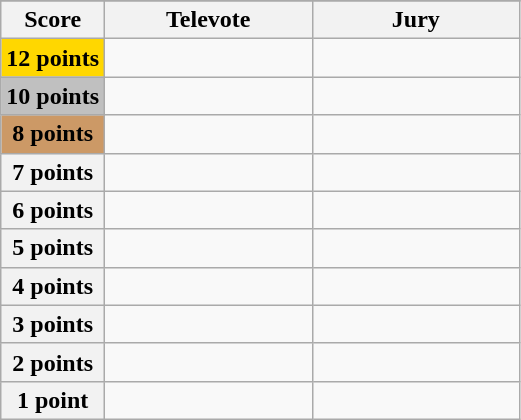<table class="wikitable">
<tr>
</tr>
<tr>
<th scope="col" width="20%">Score</th>
<th scope="col" width="40%">Televote</th>
<th scope="col" width="40%">Jury</th>
</tr>
<tr>
<th scope="row" style="background:gold">12 points</th>
<td></td>
<td></td>
</tr>
<tr>
<th scope="row" style="background:silver">10 points</th>
<td></td>
<td></td>
</tr>
<tr>
<th scope="row" style="background:#CC9966">8 points</th>
<td></td>
<td></td>
</tr>
<tr>
<th scope="row">7 points</th>
<td></td>
<td></td>
</tr>
<tr>
<th scope="row">6 points</th>
<td></td>
<td></td>
</tr>
<tr>
<th scope="row">5 points</th>
<td></td>
<td></td>
</tr>
<tr>
<th scope="row">4 points</th>
<td></td>
<td></td>
</tr>
<tr>
<th scope="row">3 points</th>
<td></td>
<td></td>
</tr>
<tr>
<th scope="row">2 points</th>
<td></td>
<td></td>
</tr>
<tr>
<th scope="row">1 point</th>
<td></td>
<td></td>
</tr>
</table>
